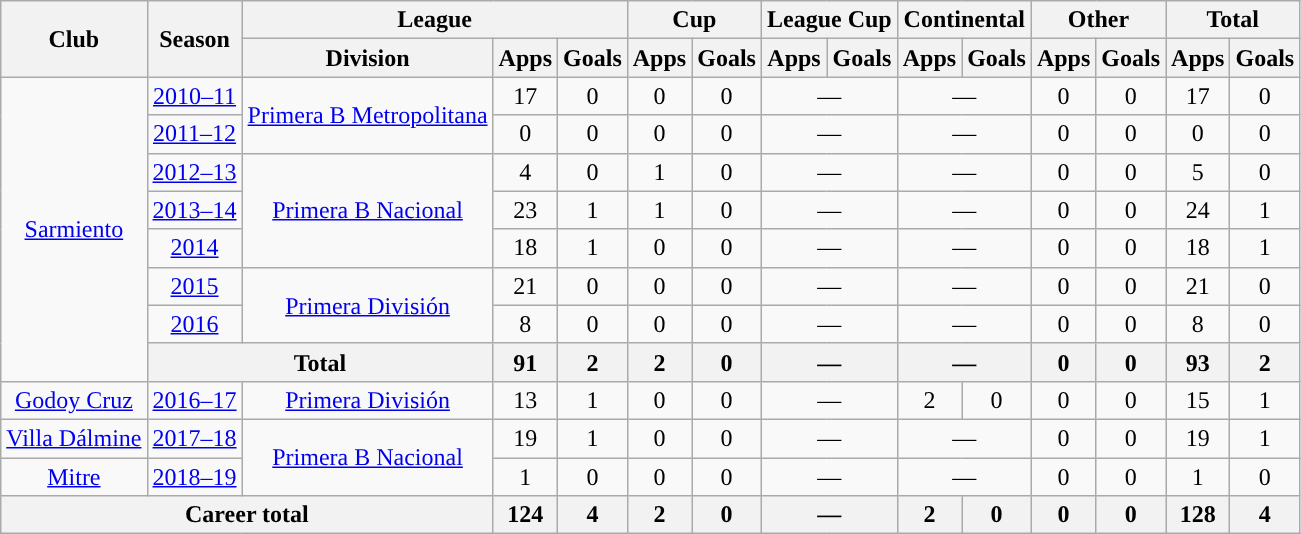<table class="wikitable" style="text-align:center">
<tr>
<th rowspan="2">Club</th>
<th rowspan="2">Season</th>
<th colspan="3">League</th>
<th colspan="2">Cup</th>
<th colspan="2">League Cup</th>
<th colspan="2">Continental</th>
<th colspan="2">Other</th>
<th colspan="2">Total</th>
</tr>
<tr>
<th>Division</th>
<th>Apps</th>
<th>Goals</th>
<th>Apps</th>
<th>Goals</th>
<th>Apps</th>
<th>Goals</th>
<th>Apps</th>
<th>Goals</th>
<th>Apps</th>
<th>Goals</th>
<th>Apps</th>
<th>Goals</th>
</tr>
<tr>
<td rowspan="8"><a href='#'>Sarmiento</a></td>
<td><a href='#'>2010–11</a></td>
<td rowspan="2"><a href='#'>Primera B Metropolitana</a></td>
<td>17</td>
<td>0</td>
<td>0</td>
<td>0</td>
<td colspan="2">—</td>
<td colspan="2">—</td>
<td>0</td>
<td>0</td>
<td>17</td>
<td>0</td>
</tr>
<tr>
<td><a href='#'>2011–12</a></td>
<td>0</td>
<td>0</td>
<td>0</td>
<td>0</td>
<td colspan="2">—</td>
<td colspan="2">—</td>
<td>0</td>
<td>0</td>
<td>0</td>
<td>0</td>
</tr>
<tr>
<td><a href='#'>2012–13</a></td>
<td rowspan="3"><a href='#'>Primera B Nacional</a></td>
<td>4</td>
<td>0</td>
<td>1</td>
<td>0</td>
<td colspan="2">—</td>
<td colspan="2">—</td>
<td>0</td>
<td>0</td>
<td>5</td>
<td>0</td>
</tr>
<tr>
<td><a href='#'>2013–14</a></td>
<td>23</td>
<td>1</td>
<td>1</td>
<td>0</td>
<td colspan="2">—</td>
<td colspan="2">—</td>
<td>0</td>
<td>0</td>
<td>24</td>
<td>1</td>
</tr>
<tr>
<td><a href='#'>2014</a></td>
<td>18</td>
<td>1</td>
<td>0</td>
<td>0</td>
<td colspan="2">—</td>
<td colspan="2">—</td>
<td>0</td>
<td>0</td>
<td>18</td>
<td>1</td>
</tr>
<tr>
<td><a href='#'>2015</a></td>
<td rowspan="2"><a href='#'>Primera División</a></td>
<td>21</td>
<td>0</td>
<td>0</td>
<td>0</td>
<td colspan="2">—</td>
<td colspan="2">—</td>
<td>0</td>
<td>0</td>
<td>21</td>
<td>0</td>
</tr>
<tr>
<td><a href='#'>2016</a></td>
<td>8</td>
<td>0</td>
<td>0</td>
<td>0</td>
<td colspan="2">—</td>
<td colspan="2">—</td>
<td>0</td>
<td>0</td>
<td>8</td>
<td>0</td>
</tr>
<tr>
<th colspan="2">Total</th>
<th>91</th>
<th>2</th>
<th>2</th>
<th>0</th>
<th colspan="2">—</th>
<th colspan="2">—</th>
<th>0</th>
<th>0</th>
<th>93</th>
<th>2</th>
</tr>
<tr>
<td rowspan="1"><a href='#'>Godoy Cruz</a></td>
<td><a href='#'>2016–17</a></td>
<td rowspan="1"><a href='#'>Primera División</a></td>
<td>13</td>
<td>1</td>
<td>0</td>
<td>0</td>
<td colspan="2">—</td>
<td>2</td>
<td>0</td>
<td>0</td>
<td>0</td>
<td>15</td>
<td>1</td>
</tr>
<tr>
<td rowspan="1"><a href='#'>Villa Dálmine</a></td>
<td><a href='#'>2017–18</a></td>
<td rowspan="2"><a href='#'>Primera B Nacional</a></td>
<td>19</td>
<td>1</td>
<td>0</td>
<td>0</td>
<td colspan="2">—</td>
<td colspan="2">—</td>
<td>0</td>
<td>0</td>
<td>19</td>
<td>1</td>
</tr>
<tr>
<td rowspan="1"><a href='#'>Mitre</a></td>
<td><a href='#'>2018–19</a></td>
<td>1</td>
<td>0</td>
<td>0</td>
<td>0</td>
<td colspan="2">—</td>
<td colspan="2">—</td>
<td>0</td>
<td>0</td>
<td>1</td>
<td>0</td>
</tr>
<tr>
<th colspan="3">Career total</th>
<th>124</th>
<th>4</th>
<th>2</th>
<th>0</th>
<th colspan="2">—</th>
<th>2</th>
<th>0</th>
<th>0</th>
<th>0</th>
<th>128</th>
<th>4</th>
</tr>
</table>
